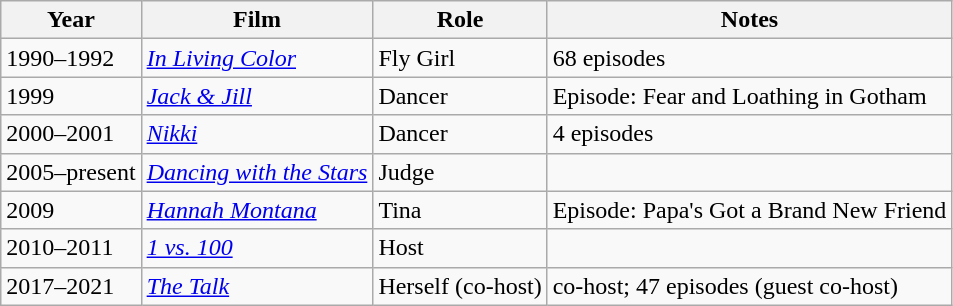<table class="wikitable">
<tr>
<th>Year</th>
<th>Film</th>
<th>Role</th>
<th>Notes</th>
</tr>
<tr>
<td>1990–1992</td>
<td><em><a href='#'>In Living Color</a></em></td>
<td>Fly Girl</td>
<td>68 episodes</td>
</tr>
<tr>
<td>1999</td>
<td><em><a href='#'>Jack & Jill</a></em></td>
<td>Dancer</td>
<td>Episode: Fear and Loathing in Gotham</td>
</tr>
<tr>
<td>2000–2001</td>
<td><em><a href='#'>Nikki</a></em></td>
<td>Dancer</td>
<td>4 episodes</td>
</tr>
<tr>
<td>2005–present</td>
<td><em><a href='#'>Dancing with the Stars</a></em></td>
<td>Judge</td>
<td></td>
</tr>
<tr>
<td>2009</td>
<td><em><a href='#'>Hannah Montana</a></em></td>
<td>Tina</td>
<td>Episode: Papa's Got a Brand New Friend</td>
</tr>
<tr>
<td>2010–2011</td>
<td><em><a href='#'>1 vs. 100</a></em></td>
<td>Host</td>
<td></td>
</tr>
<tr>
<td>2017–2021</td>
<td><em><a href='#'>The Talk</a></em></td>
<td>Herself (co-host)</td>
<td>co-host; 47 episodes (guest co-host)</td>
</tr>
</table>
